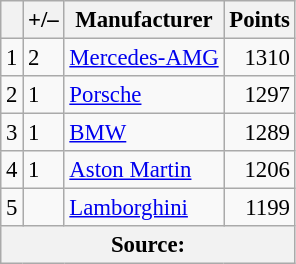<table class="wikitable" style="font-size: 95%;">
<tr>
<th scope="col"></th>
<th scope="col">+/–</th>
<th scope="col">Manufacturer</th>
<th scope="col">Points</th>
</tr>
<tr>
<td align=center>1</td>
<td align="left"> 2</td>
<td> <a href='#'>Mercedes-AMG</a></td>
<td align=right>1310</td>
</tr>
<tr>
<td align=center>2</td>
<td align="left"> 1</td>
<td> <a href='#'>Porsche</a></td>
<td align=right>1297</td>
</tr>
<tr>
<td align=center>3</td>
<td align="left"> 1</td>
<td> <a href='#'>BMW</a></td>
<td align=right>1289</td>
</tr>
<tr>
<td align=center>4</td>
<td align="left"> 1</td>
<td> <a href='#'>Aston Martin</a></td>
<td align=right>1206</td>
</tr>
<tr>
<td align=center>5</td>
<td align="left"></td>
<td> <a href='#'>Lamborghini</a></td>
<td align=right>1199</td>
</tr>
<tr>
<th colspan=5>Source:</th>
</tr>
</table>
